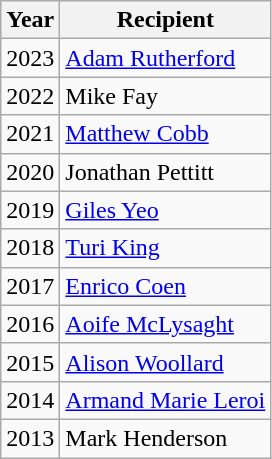<table class="wikitable sortable">
<tr>
<th>Year</th>
<th>Recipient</th>
</tr>
<tr>
<td>2023</td>
<td><a href='#'>Adam Rutherford</a></td>
</tr>
<tr>
<td>2022</td>
<td>Mike Fay</td>
</tr>
<tr>
<td>2021</td>
<td><a href='#'>Matthew Cobb</a></td>
</tr>
<tr>
<td>2020</td>
<td>Jonathan Pettitt</td>
</tr>
<tr>
<td>2019</td>
<td><a href='#'>Giles Yeo</a></td>
</tr>
<tr>
<td>2018</td>
<td><a href='#'>Turi King</a></td>
</tr>
<tr>
<td>2017</td>
<td><a href='#'>Enrico Coen</a></td>
</tr>
<tr>
<td>2016</td>
<td><a href='#'>Aoife McLysaght</a></td>
</tr>
<tr>
<td>2015</td>
<td><a href='#'>Alison Woollard</a></td>
</tr>
<tr>
<td>2014</td>
<td><a href='#'>Armand Marie Leroi</a></td>
</tr>
<tr>
<td>2013</td>
<td>Mark Henderson</td>
</tr>
</table>
